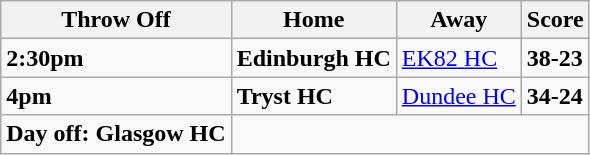<table class="wikitable">
<tr>
<th><strong>Throw Off</strong></th>
<th><strong>Home</strong></th>
<th><strong>Away</strong></th>
<th><strong>Score</strong></th>
</tr>
<tr>
<td><strong>2:30pm</strong></td>
<td><strong>Edinburgh HC</strong></td>
<td><a href='#'>EK82 HC</a></td>
<td><strong>38-23</strong></td>
</tr>
<tr>
<td><strong>4pm</strong></td>
<td><strong>Tryst HC</strong></td>
<td><a href='#'>Dundee HC</a></td>
<td><strong>34-24</strong></td>
</tr>
<tr>
<td><strong>Day off: Glasgow HC</strong></td>
</tr>
</table>
